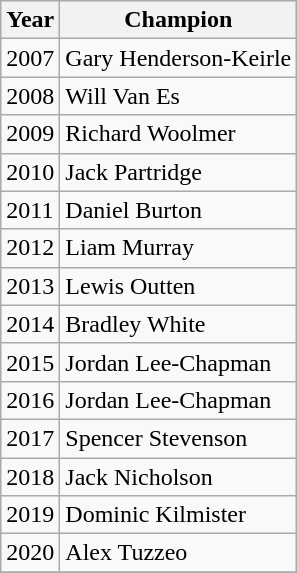<table class="wikitable">
<tr>
<th>Year</th>
<th>Champion</th>
</tr>
<tr>
<td>2007</td>
<td>Gary Henderson-Keirle</td>
</tr>
<tr>
<td>2008</td>
<td>Will Van Es</td>
</tr>
<tr>
<td>2009</td>
<td>Richard Woolmer</td>
</tr>
<tr>
<td>2010</td>
<td>Jack Partridge</td>
</tr>
<tr>
<td>2011</td>
<td>Daniel Burton</td>
</tr>
<tr>
<td>2012</td>
<td>Liam Murray</td>
</tr>
<tr>
<td>2013</td>
<td>Lewis Outten</td>
</tr>
<tr>
<td>2014</td>
<td>Bradley White</td>
</tr>
<tr>
<td>2015</td>
<td>Jordan Lee-Chapman</td>
</tr>
<tr>
<td>2016</td>
<td>Jordan Lee-Chapman</td>
</tr>
<tr>
<td>2017</td>
<td>Spencer Stevenson</td>
</tr>
<tr>
<td>2018</td>
<td>Jack Nicholson</td>
</tr>
<tr>
<td>2019</td>
<td>Dominic Kilmister</td>
</tr>
<tr>
<td>2020</td>
<td>Alex Tuzzeo</td>
</tr>
<tr>
</tr>
</table>
